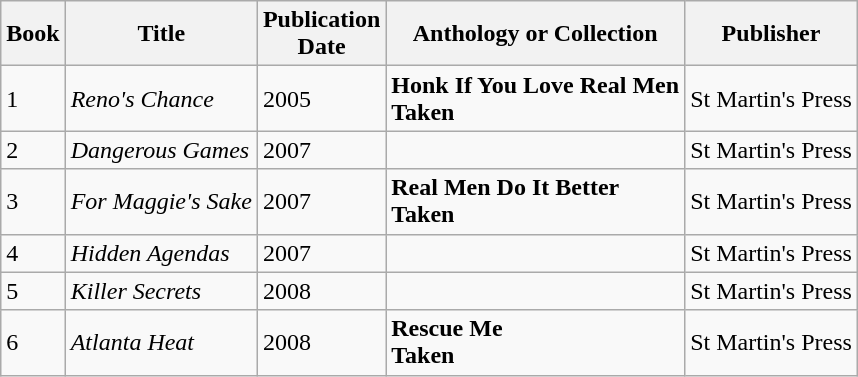<table class="wikitable">
<tr>
<th>Book<br></th>
<th>Title</th>
<th>Publication<br>Date</th>
<th>Anthology or Collection</th>
<th>Publisher</th>
</tr>
<tr>
<td>1</td>
<td><em>Reno's Chance</em></td>
<td>2005</td>
<td><strong>Honk If You Love Real Men</strong><br><strong>Taken</strong></td>
<td>St Martin's Press</td>
</tr>
<tr>
<td>2</td>
<td><em>Dangerous Games</em></td>
<td>2007</td>
<td></td>
<td>St Martin's Press</td>
</tr>
<tr>
<td>3</td>
<td><em>For Maggie's Sake</em></td>
<td>2007</td>
<td><strong>Real Men Do It Better</strong><br><strong>Taken</strong></td>
<td>St Martin's Press</td>
</tr>
<tr>
<td>4</td>
<td><em>Hidden Agendas</em></td>
<td>2007</td>
<td></td>
<td>St Martin's Press</td>
</tr>
<tr>
<td>5</td>
<td><em>Killer Secrets</em></td>
<td>2008</td>
<td></td>
<td>St Martin's Press</td>
</tr>
<tr>
<td>6</td>
<td><em>Atlanta Heat</em></td>
<td>2008</td>
<td><strong>Rescue Me</strong><br><strong>Taken</strong></td>
<td>St Martin's Press</td>
</tr>
</table>
